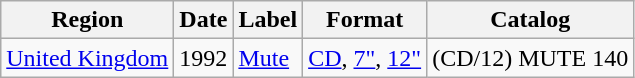<table class="wikitable">
<tr>
<th>Region</th>
<th>Date</th>
<th>Label</th>
<th>Format</th>
<th>Catalog</th>
</tr>
<tr>
<td><a href='#'>United Kingdom</a></td>
<td>1992</td>
<td><a href='#'>Mute</a></td>
<td><a href='#'>CD</a>, <a href='#'>7"</a>, <a href='#'>12"</a></td>
<td>(CD/12) MUTE 140</td>
</tr>
</table>
